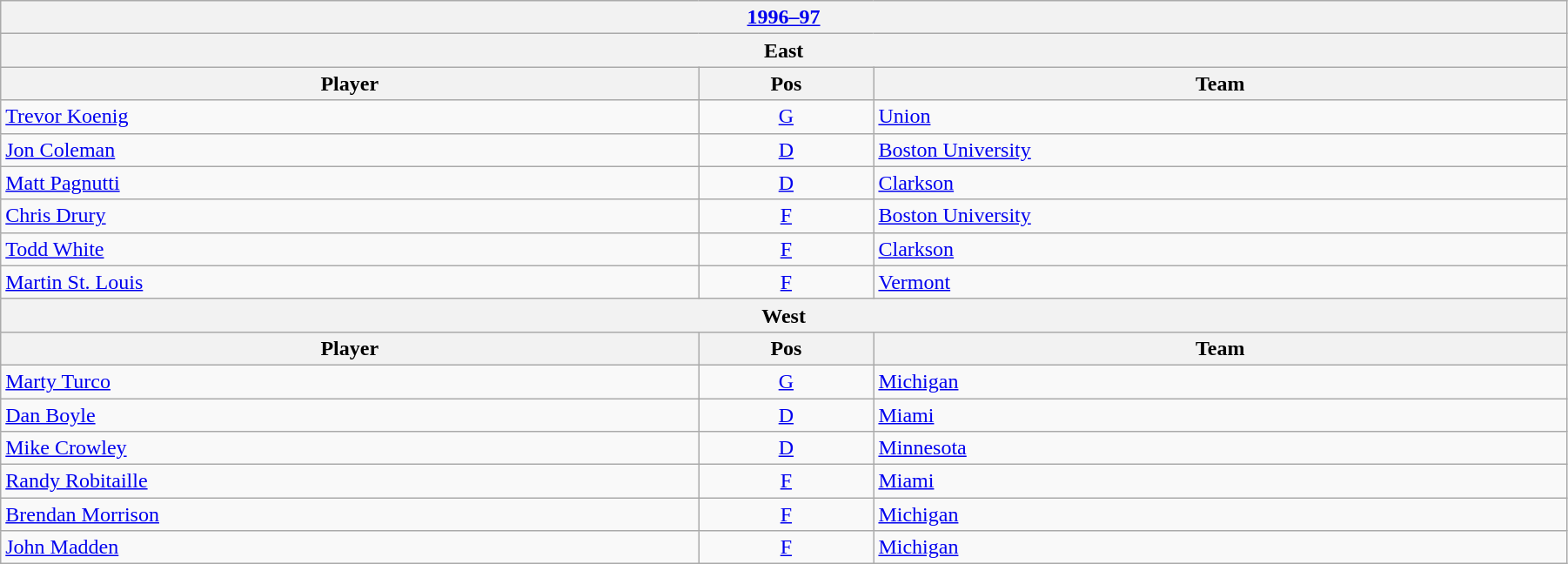<table class="wikitable" width=95%>
<tr>
<th colspan=3><a href='#'>1996–97</a></th>
</tr>
<tr>
<th colspan=3><strong>East</strong></th>
</tr>
<tr>
<th>Player</th>
<th>Pos</th>
<th>Team</th>
</tr>
<tr>
<td><a href='#'>Trevor Koenig</a></td>
<td style="text-align:center;"><a href='#'>G</a></td>
<td><a href='#'>Union</a></td>
</tr>
<tr>
<td><a href='#'>Jon Coleman</a></td>
<td style="text-align:center;"><a href='#'>D</a></td>
<td><a href='#'>Boston University</a></td>
</tr>
<tr>
<td><a href='#'>Matt Pagnutti</a></td>
<td style="text-align:center;"><a href='#'>D</a></td>
<td><a href='#'>Clarkson</a></td>
</tr>
<tr>
<td><a href='#'>Chris Drury</a></td>
<td style="text-align:center;"><a href='#'>F</a></td>
<td><a href='#'>Boston University</a></td>
</tr>
<tr>
<td><a href='#'>Todd White</a></td>
<td style="text-align:center;"><a href='#'>F</a></td>
<td><a href='#'>Clarkson</a></td>
</tr>
<tr>
<td><a href='#'>Martin St. Louis</a></td>
<td style="text-align:center;"><a href='#'>F</a></td>
<td><a href='#'>Vermont</a></td>
</tr>
<tr>
<th colspan=3><strong>West</strong></th>
</tr>
<tr>
<th>Player</th>
<th>Pos</th>
<th>Team</th>
</tr>
<tr>
<td><a href='#'>Marty Turco</a></td>
<td style="text-align:center;"><a href='#'>G</a></td>
<td><a href='#'>Michigan</a></td>
</tr>
<tr>
<td><a href='#'>Dan Boyle</a></td>
<td style="text-align:center;"><a href='#'>D</a></td>
<td><a href='#'>Miami</a></td>
</tr>
<tr>
<td><a href='#'>Mike Crowley</a></td>
<td style="text-align:center;"><a href='#'>D</a></td>
<td><a href='#'>Minnesota</a></td>
</tr>
<tr>
<td><a href='#'>Randy Robitaille</a></td>
<td style="text-align:center;"><a href='#'>F</a></td>
<td><a href='#'>Miami</a></td>
</tr>
<tr>
<td><a href='#'>Brendan Morrison</a></td>
<td style="text-align:center;"><a href='#'>F</a></td>
<td><a href='#'>Michigan</a></td>
</tr>
<tr>
<td><a href='#'>John Madden</a></td>
<td style="text-align:center;"><a href='#'>F</a></td>
<td><a href='#'>Michigan</a></td>
</tr>
</table>
